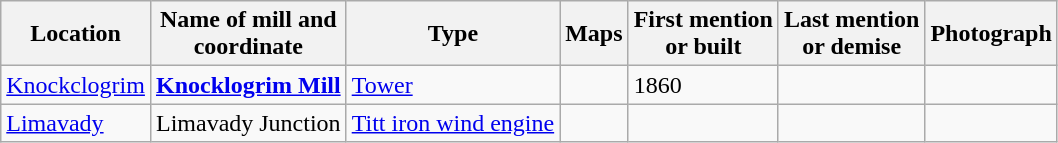<table class="wikitable">
<tr>
<th>Location</th>
<th>Name of mill and<br>coordinate</th>
<th>Type</th>
<th>Maps</th>
<th>First mention<br>or built</th>
<th>Last mention<br> or demise</th>
<th>Photograph</th>
</tr>
<tr>
<td><a href='#'>Knockclogrim</a></td>
<td><strong><a href='#'>Knocklogrim Mill</a></strong><br></td>
<td><a href='#'>Tower</a></td>
<td></td>
<td>1860</td>
<td></td>
<td></td>
</tr>
<tr>
<td><a href='#'>Limavady</a></td>
<td>Limavady Junction</td>
<td><a href='#'>Titt iron wind engine</a></td>
<td></td>
<td></td>
<td></td>
<td></td>
</tr>
</table>
